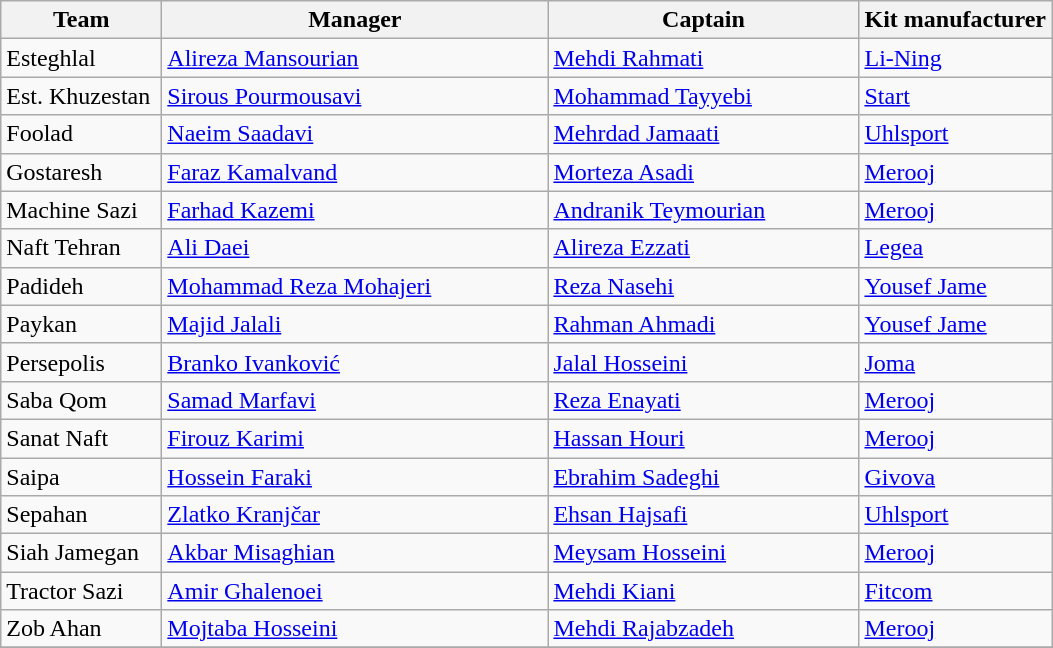<table class="wikitable sortable" style="text-align: left;">
<tr>
<th width=100>Team</th>
<th width=250>Manager</th>
<th width=200>Captain</th>
<th>Kit manufacturer</th>
</tr>
<tr>
<td>Esteghlal</td>
<td> <a href='#'>Alireza Mansourian</a></td>
<td> <a href='#'>Mehdi Rahmati</a></td>
<td> <a href='#'>Li-Ning</a></td>
</tr>
<tr>
<td>Est. Khuzestan</td>
<td> <a href='#'>Sirous Pourmousavi</a></td>
<td> <a href='#'>Mohammad Tayyebi</a></td>
<td> <a href='#'>Start</a></td>
</tr>
<tr>
<td>Foolad</td>
<td> <a href='#'>Naeim Saadavi</a></td>
<td> <a href='#'>Mehrdad Jamaati</a></td>
<td> <a href='#'>Uhlsport</a></td>
</tr>
<tr>
<td>Gostaresh</td>
<td> <a href='#'>Faraz Kamalvand</a></td>
<td> <a href='#'>Morteza Asadi</a></td>
<td> <a href='#'>Merooj</a></td>
</tr>
<tr>
<td>Machine Sazi</td>
<td> <a href='#'>Farhad Kazemi</a></td>
<td> <a href='#'>Andranik Teymourian</a></td>
<td> <a href='#'>Merooj</a></td>
</tr>
<tr>
<td>Naft Tehran</td>
<td> <a href='#'>Ali Daei</a></td>
<td> <a href='#'>Alireza Ezzati</a></td>
<td> <a href='#'>Legea</a></td>
</tr>
<tr>
<td>Padideh</td>
<td> <a href='#'>Mohammad Reza Mohajeri</a></td>
<td> <a href='#'>Reza Nasehi</a></td>
<td> <a href='#'>Yousef Jame</a></td>
</tr>
<tr>
<td>Paykan</td>
<td> <a href='#'>Majid Jalali</a></td>
<td> <a href='#'>Rahman Ahmadi</a></td>
<td> <a href='#'>Yousef Jame</a></td>
</tr>
<tr>
<td>Persepolis</td>
<td> <a href='#'>Branko Ivanković</a></td>
<td> <a href='#'>Jalal Hosseini</a></td>
<td> <a href='#'>Joma</a></td>
</tr>
<tr>
<td>Saba Qom</td>
<td> <a href='#'>Samad Marfavi</a></td>
<td> <a href='#'>Reza Enayati</a></td>
<td> <a href='#'>Merooj</a></td>
</tr>
<tr>
<td>Sanat Naft</td>
<td> <a href='#'>Firouz Karimi</a></td>
<td> <a href='#'>Hassan Houri</a></td>
<td> <a href='#'>Merooj</a></td>
</tr>
<tr>
<td>Saipa</td>
<td> <a href='#'>Hossein Faraki</a></td>
<td> <a href='#'>Ebrahim Sadeghi</a></td>
<td> <a href='#'>Givova</a></td>
</tr>
<tr>
<td>Sepahan</td>
<td> <a href='#'>Zlatko Kranjčar</a></td>
<td> <a href='#'>Ehsan Hajsafi</a></td>
<td> <a href='#'>Uhlsport</a></td>
</tr>
<tr>
<td>Siah Jamegan</td>
<td> <a href='#'>Akbar Misaghian</a></td>
<td> <a href='#'>Meysam Hosseini</a></td>
<td> <a href='#'>Merooj</a></td>
</tr>
<tr>
<td>Tractor Sazi</td>
<td> <a href='#'>Amir Ghalenoei</a></td>
<td> <a href='#'>Mehdi Kiani</a></td>
<td> <a href='#'>Fitcom</a></td>
</tr>
<tr>
<td>Zob Ahan</td>
<td> <a href='#'>Mojtaba Hosseini</a></td>
<td> <a href='#'>Mehdi Rajabzadeh</a></td>
<td> <a href='#'>Merooj</a></td>
</tr>
<tr>
</tr>
</table>
